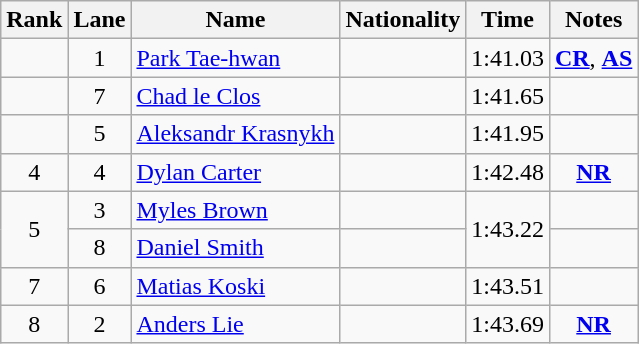<table class="wikitable sortable" style="text-align:center">
<tr>
<th>Rank</th>
<th>Lane</th>
<th>Name</th>
<th>Nationality</th>
<th>Time</th>
<th>Notes</th>
</tr>
<tr>
<td></td>
<td>1</td>
<td align=left><a href='#'>Park Tae-hwan</a></td>
<td align=left></td>
<td>1:41.03</td>
<td><strong><a href='#'>CR</a></strong>, <strong><a href='#'>AS</a></strong></td>
</tr>
<tr>
<td></td>
<td>7</td>
<td align=left><a href='#'>Chad le Clos</a></td>
<td align=left></td>
<td>1:41.65</td>
<td></td>
</tr>
<tr>
<td></td>
<td>5</td>
<td align=left><a href='#'>Aleksandr Krasnykh</a></td>
<td align=left></td>
<td>1:41.95</td>
<td></td>
</tr>
<tr>
<td>4</td>
<td>4</td>
<td align=left><a href='#'>Dylan Carter</a></td>
<td align=left></td>
<td>1:42.48</td>
<td><strong><a href='#'>NR</a></strong></td>
</tr>
<tr>
<td rowspan=2>5</td>
<td>3</td>
<td align=left><a href='#'>Myles Brown</a></td>
<td align=left></td>
<td rowspan=2>1:43.22</td>
<td></td>
</tr>
<tr>
<td>8</td>
<td align=left><a href='#'>Daniel Smith</a></td>
<td align=left></td>
<td></td>
</tr>
<tr>
<td>7</td>
<td>6</td>
<td align=left><a href='#'>Matias Koski</a></td>
<td align=left></td>
<td>1:43.51</td>
<td></td>
</tr>
<tr>
<td>8</td>
<td>2</td>
<td align=left><a href='#'>Anders Lie</a></td>
<td align=left></td>
<td>1:43.69</td>
<td><strong><a href='#'>NR</a></strong></td>
</tr>
</table>
